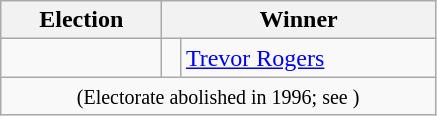<table class="wikitable">
<tr>
<th width=100>Election</th>
<th width=175 colspan=2>Winner</th>
</tr>
<tr>
<td></td>
<td width=5 bgcolor=></td>
<td><a href='#'>Trevor Rogers</a></td>
</tr>
<tr>
<td colspan=3 align=center><small>(Electorate abolished in 1996; see )</small></td>
</tr>
</table>
